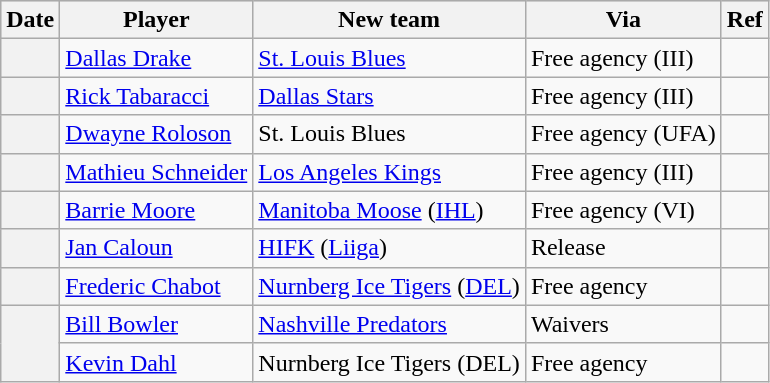<table class="wikitable plainrowheaders">
<tr style="background:#ddd; text-align:center;">
<th>Date</th>
<th>Player</th>
<th>New team</th>
<th>Via</th>
<th>Ref</th>
</tr>
<tr>
<th scope="row"></th>
<td><a href='#'>Dallas Drake</a></td>
<td><a href='#'>St. Louis Blues</a></td>
<td>Free agency (III)</td>
<td></td>
</tr>
<tr>
<th scope="row"></th>
<td><a href='#'>Rick Tabaracci</a></td>
<td><a href='#'>Dallas Stars</a></td>
<td>Free agency (III)</td>
<td></td>
</tr>
<tr>
<th scope="row"></th>
<td><a href='#'>Dwayne Roloson</a></td>
<td>St. Louis Blues</td>
<td>Free agency (UFA)</td>
<td></td>
</tr>
<tr>
<th scope="row"></th>
<td><a href='#'>Mathieu Schneider</a></td>
<td><a href='#'>Los Angeles Kings</a></td>
<td>Free agency (III)</td>
<td></td>
</tr>
<tr>
<th scope="row"></th>
<td><a href='#'>Barrie Moore</a></td>
<td><a href='#'>Manitoba Moose</a> (<a href='#'>IHL</a>)</td>
<td>Free agency (VI)</td>
<td></td>
</tr>
<tr>
<th scope="row"></th>
<td><a href='#'>Jan Caloun</a></td>
<td><a href='#'>HIFK</a> (<a href='#'>Liiga</a>)</td>
<td>Release</td>
<td></td>
</tr>
<tr>
<th scope="row"></th>
<td><a href='#'>Frederic Chabot</a></td>
<td><a href='#'>Nurnberg Ice Tigers</a> (<a href='#'>DEL</a>)</td>
<td>Free agency</td>
<td></td>
</tr>
<tr>
<th scope="row" rowspan=2></th>
<td><a href='#'>Bill Bowler</a></td>
<td><a href='#'>Nashville Predators</a></td>
<td>Waivers</td>
<td></td>
</tr>
<tr>
<td><a href='#'>Kevin Dahl</a></td>
<td>Nurnberg Ice Tigers (DEL)</td>
<td>Free agency</td>
<td></td>
</tr>
</table>
